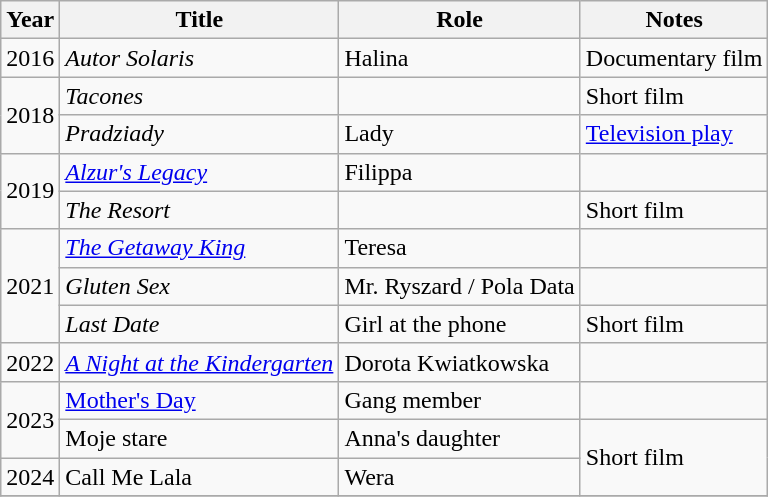<table class="wikitable plainrowheaders sortable">
<tr>
<th scope="col">Year</th>
<th scope="col">Title</th>
<th scope="col">Role</th>
<th scope="col" class="unsortable">Notes</th>
</tr>
<tr>
<td>2016</td>
<td><em>Autor Solaris</em></td>
<td>Halina</td>
<td>Documentary film</td>
</tr>
<tr>
<td rowspan=2>2018</td>
<td><em>Tacones</em></td>
<td></td>
<td>Short film</td>
</tr>
<tr>
<td><em>Pradziady</em></td>
<td>Lady</td>
<td><a href='#'>Television play</a></td>
</tr>
<tr>
<td rowspan=2>2019</td>
<td><em><a href='#'>Alzur's Legacy</a></em></td>
<td>Filippa</td>
<td></td>
</tr>
<tr>
<td><em>The Resort</em></td>
<td></td>
<td>Short film</td>
</tr>
<tr>
<td rowspan=3>2021</td>
<td><em><a href='#'>The Getaway King</a></em></td>
<td>Teresa</td>
<td></td>
</tr>
<tr>
<td><em>Gluten Sex</em></td>
<td>Mr. Ryszard / Pola Data</td>
<td></td>
</tr>
<tr>
<td><em>Last Date</em></td>
<td>Girl at the phone</td>
<td>Short film</td>
</tr>
<tr>
<td>2022</td>
<td><em><a href='#'>A Night at the Kindergarten</a></td>
<td>Dorota Kwiatkowska</td>
<td></td>
</tr>
<tr>
<td rowspan=2>2023</td>
<td></em><a href='#'>Mother's Day</a><em></td>
<td>Gang member</td>
<td></td>
</tr>
<tr>
<td></em>Moje stare<em></td>
<td>Anna's daughter</td>
<td rowspan=2>Short film</td>
</tr>
<tr>
<td>2024</td>
<td></em>Call Me Lala<em></td>
<td>Wera</td>
</tr>
<tr>
</tr>
</table>
